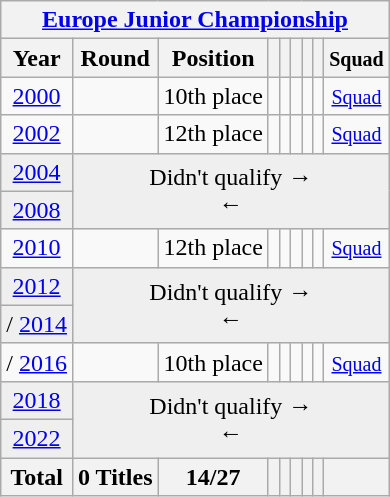<table class="wikitable" style="text-align: center;">
<tr>
<th colspan=9><a href='#'>Europe Junior Championship</a></th>
</tr>
<tr>
<th>Year</th>
<th>Round</th>
<th>Position</th>
<th></th>
<th></th>
<th></th>
<th></th>
<th></th>
<th><small>Squad</small></th>
</tr>
<tr>
<td> <a href='#'>2000</a></td>
<td></td>
<td>10th place</td>
<td></td>
<td></td>
<td></td>
<td></td>
<td></td>
<td><small> <a href='#'>Squad</a></small></td>
</tr>
<tr>
<td> <a href='#'>2002</a></td>
<td></td>
<td>12th place</td>
<td></td>
<td></td>
<td></td>
<td></td>
<td></td>
<td><small> <a href='#'>Squad</a></small></td>
</tr>
<tr bgcolor="efefef">
<td> <a href='#'>2004</a></td>
<td colspan=8 rowspan=2>Didn't qualify → <br> ←</td>
</tr>
<tr bgcolor="efefef">
<td> <a href='#'>2008</a></td>
</tr>
<tr>
<td> <a href='#'>2010</a></td>
<td></td>
<td>12th place</td>
<td></td>
<td></td>
<td></td>
<td></td>
<td></td>
<td><small> <a href='#'>Squad</a></small></td>
</tr>
<tr bgcolor="efefef">
<td> <a href='#'>2012</a></td>
<td colspan=8 rowspan=2>Didn't qualify → <br> ←</td>
</tr>
<tr bgcolor="efefef">
<td>/ <a href='#'>2014</a></td>
</tr>
<tr>
<td>/ <a href='#'>2016</a></td>
<td></td>
<td>10th place</td>
<td></td>
<td></td>
<td></td>
<td></td>
<td></td>
<td><small> <a href='#'>Squad</a></small></td>
</tr>
<tr bgcolor="efefef">
<td> <a href='#'>2018</a></td>
<td colspan=8 rowspan=2>Didn't qualify → <br> ←</td>
</tr>
<tr bgcolor="efefef">
<td> <a href='#'>2022</a></td>
</tr>
<tr>
<th>Total</th>
<th>0 Titles</th>
<th>14/27</th>
<th></th>
<th></th>
<th></th>
<th></th>
<th></th>
<th></th>
</tr>
</table>
